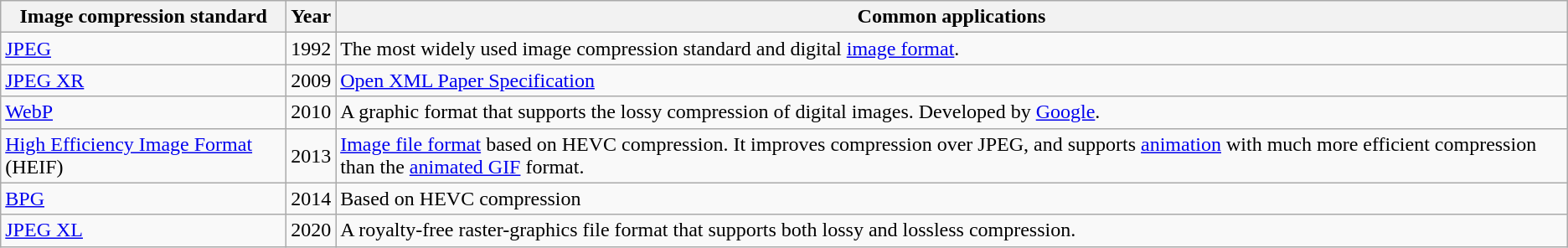<table class="wikitable">
<tr>
<th>Image compression standard</th>
<th>Year</th>
<th>Common applications</th>
</tr>
<tr>
<td><a href='#'>JPEG</a></td>
<td>1992</td>
<td>The most widely used image compression standard and digital <a href='#'>image format</a>.</td>
</tr>
<tr>
<td><a href='#'>JPEG XR</a></td>
<td>2009</td>
<td><a href='#'>Open XML Paper Specification</a></td>
</tr>
<tr>
<td><a href='#'>WebP</a></td>
<td>2010</td>
<td>A graphic format that supports the lossy compression of digital images. Developed by <a href='#'>Google</a>.</td>
</tr>
<tr>
<td><a href='#'>High Efficiency Image Format</a> (HEIF)</td>
<td>2013</td>
<td><a href='#'>Image file format</a> based on HEVC compression. It improves compression over JPEG, and supports <a href='#'>animation</a> with much more efficient compression than the <a href='#'>animated GIF</a> format.</td>
</tr>
<tr>
<td><a href='#'>BPG</a></td>
<td>2014</td>
<td>Based on HEVC compression</td>
</tr>
<tr>
<td><a href='#'>JPEG XL</a></td>
<td>2020</td>
<td>A royalty-free raster-graphics file format that supports both lossy and lossless compression.</td>
</tr>
</table>
